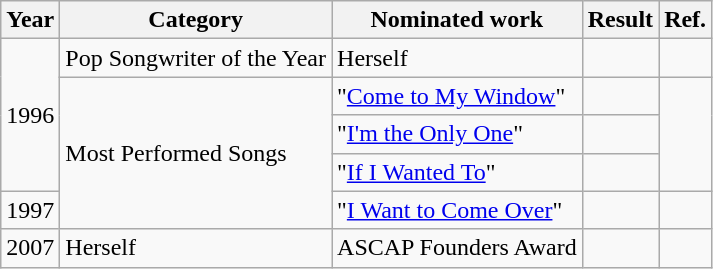<table class="wikitable">
<tr>
<th>Year</th>
<th>Category</th>
<th>Nominated work</th>
<th>Result</th>
<th>Ref.</th>
</tr>
<tr>
<td rowspan="4">1996</td>
<td>Pop Songwriter of the Year</td>
<td>Herself</td>
<td></td>
<td align="center"></td>
</tr>
<tr>
<td rowspan="4">Most Performed Songs</td>
<td>"<a href='#'>Come to My Window</a>"</td>
<td></td>
<td align="center" rowspan="3"></td>
</tr>
<tr>
<td>"<a href='#'>I'm the Only One</a>"</td>
<td></td>
</tr>
<tr>
<td>"<a href='#'>If I Wanted To</a>"</td>
<td></td>
</tr>
<tr>
<td>1997</td>
<td>"<a href='#'>I Want to Come Over</a>"</td>
<td></td>
<td align="center"></td>
</tr>
<tr>
<td>2007</td>
<td>Herself</td>
<td>ASCAP Founders Award</td>
<td></td>
<td align="center"></td>
</tr>
</table>
